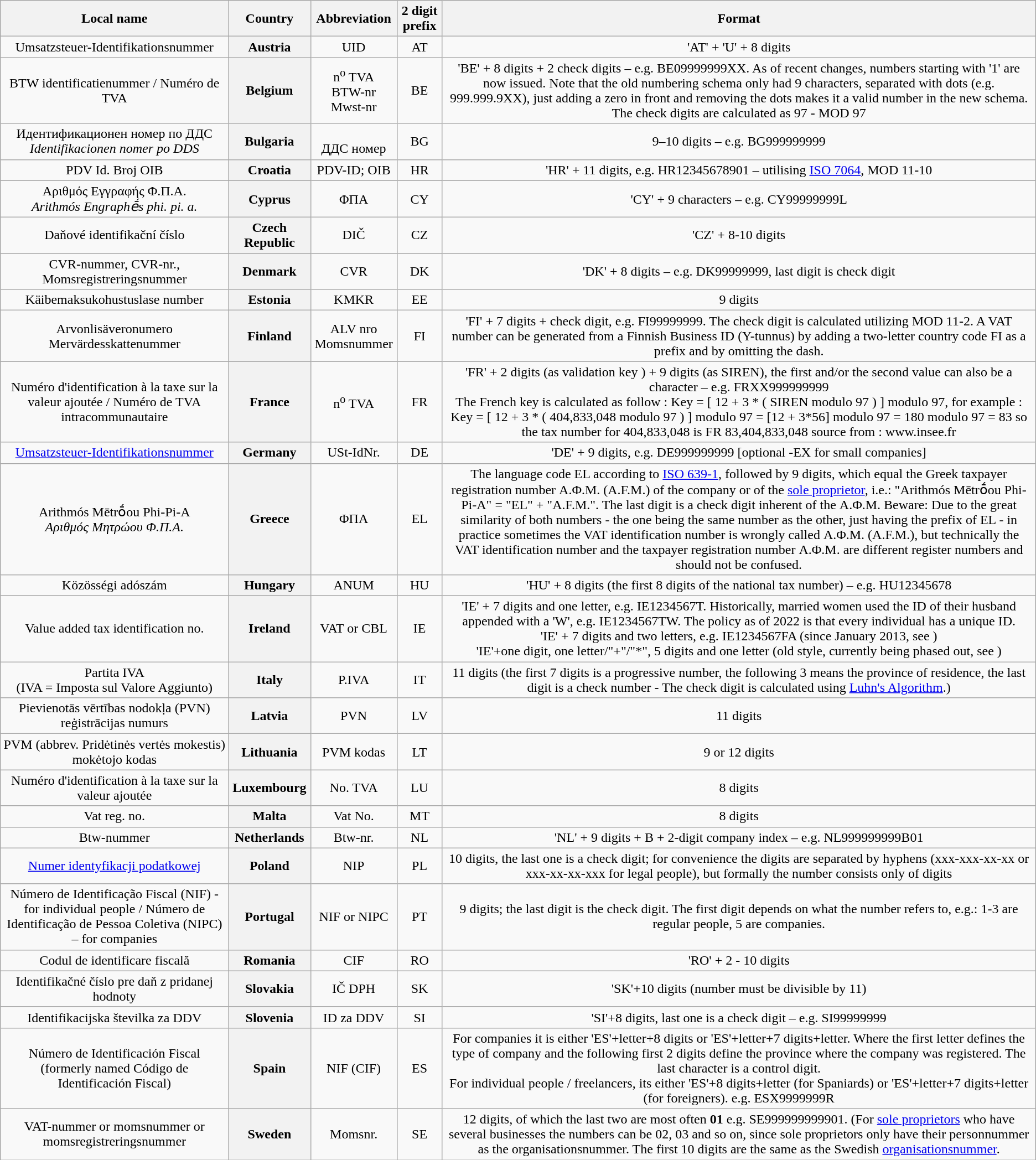<table class="wikitable sortable" style="text-align: center;">
<tr>
<th>Local name</th>
<th>Country</th>
<th>Abbreviation</th>
<th>2 digit prefix</th>
<th class=unsortable>Format</th>
</tr>
<tr>
<td>Umsatzsteuer-Identifikationsnummer</td>
<th>Austria</th>
<td>UID</td>
<td>AT</td>
<td>'AT' + 'U' + 8 digits </td>
</tr>
<tr>
<td>BTW identificatienummer / Numéro de TVA</td>
<th>Belgium</th>
<td>n<sup>o</sup> TVA<br>BTW-nr
Mwst-nr</td>
<td>BE</td>
<td>'BE' + 8 digits + 2 check digits – e.g. BE09999999XX. As of recent changes, numbers starting with '1' are now issued. Note that the old numbering schema only had 9 characters, separated with dots (e.g. 999.999.9XX), just adding a zero in front and removing the dots makes it a valid number in the new schema.<br>The check digits are calculated as 97 - MOD 97</td>
</tr>
<tr>
<td>Идентификационен номер по ДДС<br><em>Identifikacionen nomer po DDS</em></td>
<th>Bulgaria</th>
<td><br>ДДС номер</td>
<td>BG</td>
<td>9–10 digits – e.g. BG999999999</td>
</tr>
<tr>
<td>PDV Id. Broj OIB</td>
<th>Croatia</th>
<td>PDV-ID; OIB</td>
<td>HR</td>
<td>'HR' + 11 digits, e.g. HR12345678901 – utilising <a href='#'>ISO 7064</a>, MOD 11-10</td>
</tr>
<tr>
<td>Αριθμός Εγγραφής Φ.Π.Α.<br><em>Arithmós Engraphḗs phi. pi. a.</em></td>
<th>Cyprus</th>
<td>ΦΠΑ</td>
<td>CY</td>
<td>'CY' + 9 characters – e.g. CY99999999L</td>
</tr>
<tr>
<td>Daňové identifikační číslo</td>
<th>Czech Republic</th>
<td>DIČ</td>
<td>CZ</td>
<td>'CZ' + 8-10 digits</td>
</tr>
<tr>
<td>CVR-nummer, CVR-nr., Momsregistreringsnummer</td>
<th>Denmark</th>
<td>CVR</td>
<td>DK</td>
<td>'DK' + 8 digits – e.g. DK99999999, last digit is check digit</td>
</tr>
<tr>
<td>Käibemaksukohustuslase number</td>
<th>Estonia</th>
<td>KMKR</td>
<td>EE</td>
<td>9 digits</td>
</tr>
<tr>
<td>Arvonlisäveronumero<br>Mervärdesskattenummer</td>
<th>Finland</th>
<td>ALV nro<br>Momsnummer</td>
<td>FI</td>
<td>'FI' + 7 digits + check digit, e.g. FI99999999. The check digit is calculated utilizing MOD 11-2. A VAT number can be generated from a Finnish Business ID (Y-tunnus) by adding a two-letter country code FI as a prefix and by omitting the dash.</td>
</tr>
<tr>
<td>Numéro d'identification à la taxe sur la valeur ajoutée / Numéro de TVA intracommunautaire</td>
<th>France</th>
<td>n<sup>o</sup> TVA</td>
<td>FR</td>
<td>'FR' + 2 digits (as validation key ) + 9 digits (as SIREN), the first and/or the second value can also be a character – e.g. FRXX999999999<br>The French key is calculated as follow :
Key = [ 12 + 3 * ( SIREN modulo 97 ) ] modulo 97,						
for example  :						
Key = [ 12 + 3 * ( 404,833,048 modulo 97 ) ] modulo 97 = [12 + 3*56] modulo 97 = 180 modulo 97 = 83 so the tax number for 404,833,048 is FR 83,404,833,048					
source from : www.insee.fr</td>
</tr>
<tr>
<td><a href='#'>Umsatzsteuer-Identifikationsnummer</a></td>
<th>Germany</th>
<td>USt-IdNr.</td>
<td>DE</td>
<td>'DE' + 9 digits, e.g. DE999999999 [optional -EX for small companies]</td>
</tr>
<tr>
<td>Arithmós Mētrṓou Phi-Pi-A<br><em>Αριθμός Μητρώου Φ.Π.Α.</em></td>
<th>Greece</th>
<td>ΦΠΑ</td>
<td>EL</td>
<td>The language code EL according to <a href='#'>ISO 639-1</a>, followed by 9 digits, which equal the Greek taxpayer registration number Α.Φ.Μ. (A.F.M.) of the company or of the <a href='#'>sole proprietor</a>, i.e.: "Arithmós Mētrṓou Phi-Pi-A" = "EL" + "A.F.M.". The last digit is a check digit inherent of the Α.Φ.Μ. Beware: Due to the great similarity of both numbers - the one being the same number as the other, just having the prefix of EL - in practice sometimes the VAT identification number is wrongly called Α.Φ.Μ. (A.F.M.), but technically the VAT identification number and the taxpayer registration number Α.Φ.Μ. are different register numbers and should not be confused.</td>
</tr>
<tr>
<td>Közösségi adószám</td>
<th>Hungary</th>
<td>ANUM</td>
<td>HU</td>
<td>'HU' + 8 digits (the first 8 digits of the national tax number) – e.g. HU12345678</td>
</tr>
<tr>
<td>Value added tax identification no.</td>
<th>Ireland</th>
<td>VAT or CBL</td>
<td>IE</td>
<td>'IE' + 7 digits and one letter, e.g. IE1234567T. Historically, married women used the ID of their husband appended with a 'W', e.g. IE1234567TW. The policy as of 2022 is that every individual has a unique ID.<br>'IE' + 7 digits and two letters, e.g. IE1234567FA (since January 2013, see )<br>
'IE'+one digit, one letter/"+"/"*", 5 digits and one letter (old style, currently being phased out, see )</td>
</tr>
<tr>
<td>Partita IVA<br>(IVA = Imposta sul Valore Aggiunto)</td>
<th>Italy</th>
<td>P.IVA</td>
<td>IT</td>
<td>11 digits (the first 7 digits is a progressive number, the following 3 means the province of residence, the last digit is a check number - The check digit is calculated using <a href='#'>Luhn's Algorithm</a>.) </td>
</tr>
<tr>
<td>Pievienotās vērtības nodokļa (PVN) reģistrācijas numurs</td>
<th>Latvia</th>
<td>PVN</td>
<td>LV</td>
<td>11 digits</td>
</tr>
<tr>
<td>PVM (abbrev. Pridėtinės vertės mokestis) mokėtojo kodas</td>
<th>Lithuania</th>
<td>PVM kodas</td>
<td>LT</td>
<td>9 or 12 digits</td>
</tr>
<tr>
<td>Numéro d'identification à la taxe sur la valeur ajoutée</td>
<th>Luxembourg</th>
<td>No. TVA</td>
<td>LU</td>
<td>8 digits</td>
</tr>
<tr>
<td>Vat reg. no.</td>
<th>Malta</th>
<td>Vat No.</td>
<td>MT</td>
<td>8 digits</td>
</tr>
<tr>
<td>Btw-nummer</td>
<th>Netherlands</th>
<td>Btw-nr.</td>
<td>NL</td>
<td>'NL' + 9 digits + B + 2-digit company index – e.g. NL999999999B01</td>
</tr>
<tr>
<td><a href='#'>Numer identyfikacji podatkowej</a></td>
<th>Poland</th>
<td>NIP</td>
<td>PL</td>
<td>10 digits, the last one is a check digit; for convenience the digits are separated by hyphens (xxx-xxx-xx-xx or xxx-xx-xx-xxx for legal people), but formally the number consists only of digits</td>
</tr>
<tr>
<td>Número de Identificação Fiscal (NIF) - for individual people / Número de Identificação de Pessoa Coletiva (NIPC) – for companies</td>
<th>Portugal</th>
<td>NIF or NIPC</td>
<td>PT</td>
<td>9 digits; the last digit is the check digit. The first digit depends on what the number refers to, e.g.: 1-3 are regular people, 5 are companies.</td>
</tr>
<tr>
<td>Codul de identificare fiscală</td>
<th>Romania</th>
<td>CIF</td>
<td>RO</td>
<td>'RO' + 2 - 10 digits</td>
</tr>
<tr>
<td>Identifikačné číslo pre daň z pridanej hodnoty</td>
<th>Slovakia</th>
<td>IČ DPH</td>
<td>SK</td>
<td>'SK'+10 digits (number must be divisible by 11)</td>
</tr>
<tr>
<td>Identifikacijska številka za DDV</td>
<th>Slovenia</th>
<td>ID za DDV</td>
<td>SI</td>
<td>'SI'+8 digits, last one is a check digit – e.g. SI99999999</td>
</tr>
<tr>
<td>Número de Identificación Fiscal (formerly named Código de Identificación Fiscal)</td>
<th>Spain</th>
<td>NIF (CIF)</td>
<td>ES</td>
<td>For companies it is either 'ES'+letter+8 digits or 'ES'+letter+7 digits+letter. Where the first letter defines the type of company and the following first 2 digits define the province where the company was registered. The last character is a control digit.<br>For individual people / freelancers, its either 'ES'+8 digits+letter (for Spaniards) or 'ES'+letter+7 digits+letter (for foreigners). e.g. ESX9999999R</td>
</tr>
<tr>
<td>VAT-nummer or momsnummer or momsregistreringsnummer</td>
<th>Sweden</th>
<td>Momsnr.</td>
<td>SE</td>
<td>12 digits, of which the last two are most often <strong>01</strong> e.g. SE999999999901. (For <a href='#'>sole proprietors</a> who have several businesses the numbers can be  02, 03 and so on, since sole proprietors only have their personnummer as the organisationsnummer. The first 10 digits are the same as the Swedish <a href='#'>organisationsnummer</a>.</td>
</tr>
</table>
